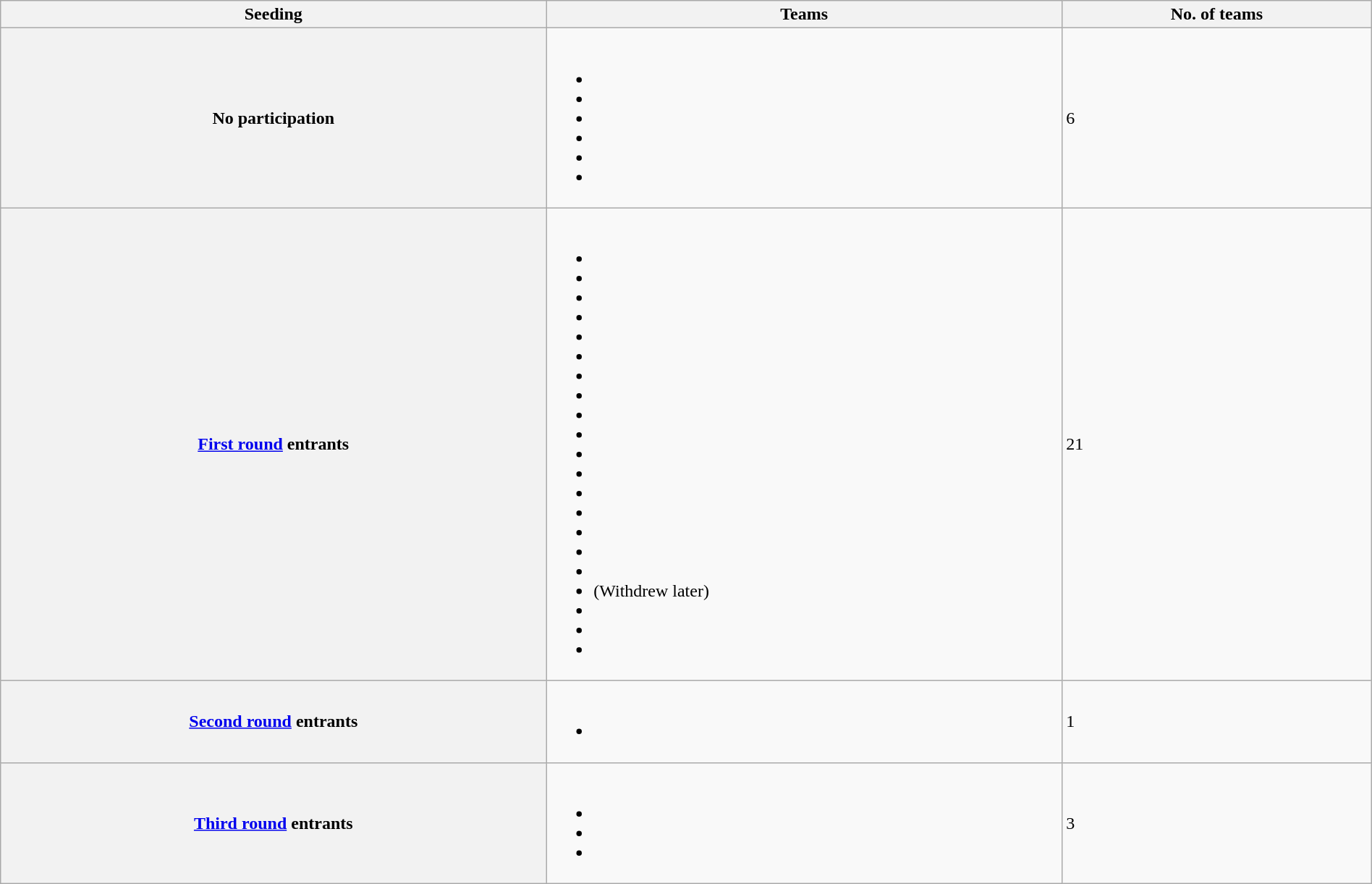<table class="wikitable" width=100%>
<tr>
<th>Seeding</th>
<th>Teams</th>
<th>No. of teams</th>
</tr>
<tr>
<th>No participation</th>
<td><br><ul><li></li><li></li><li></li><li></li><li></li><li></li></ul></td>
<td>6</td>
</tr>
<tr>
<th><a href='#'>First round</a> entrants</th>
<td><br><ul><li></li><li></li><li></li><li></li><li></li><li></li><li></li><li></li><li></li><li></li><li></li><li></li><li></li><li></li><li></li><li></li><li></li><li> (Withdrew later)</li><li></li><li></li><li></li></ul></td>
<td>21</td>
</tr>
<tr>
<th><a href='#'>Second round</a> entrants</th>
<td><br><ul><li></li></ul></td>
<td>1</td>
</tr>
<tr>
<th><a href='#'>Third round</a> entrants</th>
<td><br><ul><li></li><li></li><li></li></ul></td>
<td>3</td>
</tr>
</table>
